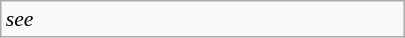<table class="wikitable floatright" style="font-size: 0.9em; width: 270px">
<tr>
<td><em>see </em></td>
</tr>
</table>
